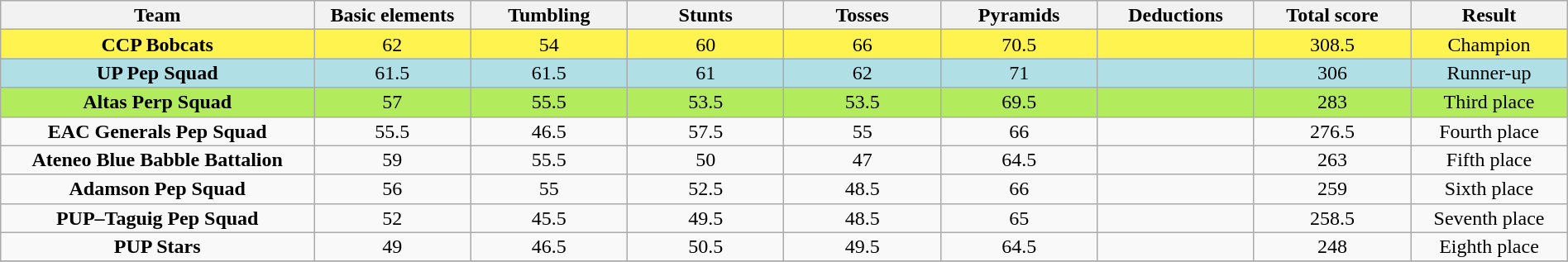<table class="wikitable" style="text-align:center; font-size:100%; line-height:16px; width:100%;">
<tr>
<th style="width:20%;">Team</th>
<th style="width:10%;">Basic elements</th>
<th style="width:10%;">Tumbling</th>
<th style="width:10%;">Stunts</th>
<th style="width:10%;">Tosses</th>
<th style="width:10%;">Pyramids</th>
<th style="width:10%;">Deductions</th>
<th style="width:10%;">Total score</th>
<th style="width:10%;">Result</th>
</tr>
<tr style="background:#FFF44F;">
<th style="background:#FFF44F;">CCP Bobcats</th>
<td>62</td>
<td>54</td>
<td>60</td>
<td>66</td>
<td>70.5</td>
<td></td>
<td>308.5</td>
<td>Champion</td>
</tr>
<tr style="background:#B0E0E6;">
<th style="background:#B0E0E6;">UP Pep Squad</th>
<td>61.5</td>
<td>61.5</td>
<td>61</td>
<td>62</td>
<td>71</td>
<td></td>
<td>306</td>
<td>Runner-up</td>
</tr>
<tr style="background:#B2EC5D;">
<th style="background:#B2EC5D;">Altas Perp Squad</th>
<td>57</td>
<td>55.5</td>
<td>53.5</td>
<td>53.5</td>
<td>69.5</td>
<td></td>
<td>283</td>
<td>Third place</td>
</tr>
<tr>
<td><strong>EAC Generals Pep Squad</strong></td>
<td>55.5</td>
<td>46.5</td>
<td>57.5</td>
<td>55</td>
<td>66</td>
<td></td>
<td>276.5</td>
<td>Fourth place</td>
</tr>
<tr>
<td><strong>Ateneo Blue Babble Battalion</strong></td>
<td>59</td>
<td>55.5</td>
<td>50</td>
<td>47</td>
<td>64.5</td>
<td></td>
<td>263</td>
<td>Fifth place</td>
</tr>
<tr>
<td><strong>Adamson Pep Squad</strong></td>
<td>56</td>
<td>55</td>
<td>52.5</td>
<td>48.5</td>
<td>66</td>
<td></td>
<td>259</td>
<td>Sixth place</td>
</tr>
<tr>
<td><strong>PUP–Taguig Pep Squad</strong></td>
<td>52</td>
<td>45.5</td>
<td>49.5</td>
<td>48.5</td>
<td>65</td>
<td></td>
<td>258.5</td>
<td>Seventh place</td>
</tr>
<tr>
<td><strong>PUP Stars</strong></td>
<td>49</td>
<td>46.5</td>
<td>50.5</td>
<td>49.5</td>
<td>64.5</td>
<td></td>
<td>248</td>
<td>Eighth place</td>
</tr>
<tr>
</tr>
</table>
